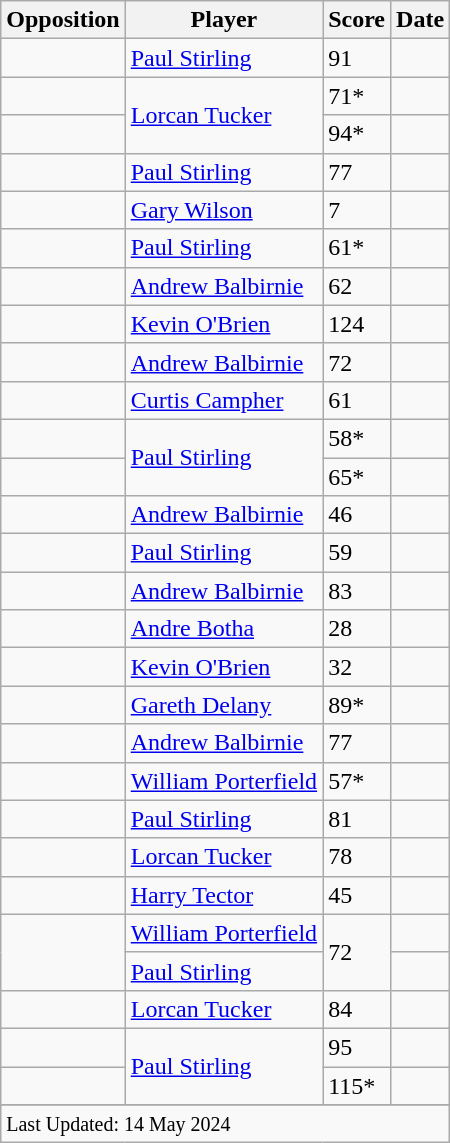<table class="wikitable sortable">
<tr>
<th>Opposition</th>
<th>Player</th>
<th>Score</th>
<th>Date</th>
</tr>
<tr>
<td></td>
<td><a href='#'>Paul Stirling</a></td>
<td>91</td>
<td></td>
</tr>
<tr>
<td></td>
<td rowspan=2><a href='#'>Lorcan Tucker</a></td>
<td>71*</td>
<td></td>
</tr>
<tr>
<td></td>
<td>94*</td>
<td></td>
</tr>
<tr>
<td></td>
<td><a href='#'>Paul Stirling</a></td>
<td>77</td>
<td></td>
</tr>
<tr>
<td></td>
<td><a href='#'>Gary Wilson</a></td>
<td>7</td>
<td></td>
</tr>
<tr>
<td></td>
<td><a href='#'>Paul Stirling</a></td>
<td>61*</td>
<td></td>
</tr>
<tr>
<td></td>
<td><a href='#'>Andrew Balbirnie</a></td>
<td>62</td>
<td></td>
</tr>
<tr>
<td></td>
<td><a href='#'>Kevin O'Brien</a></td>
<td>124</td>
<td></td>
</tr>
<tr>
<td></td>
<td><a href='#'>Andrew Balbirnie</a></td>
<td>72</td>
<td></td>
</tr>
<tr>
<td></td>
<td><a href='#'>Curtis Campher</a></td>
<td>61</td>
<td></td>
</tr>
<tr>
<td></td>
<td rowspan=2><a href='#'>Paul Stirling</a></td>
<td>58*</td>
<td></td>
</tr>
<tr>
<td></td>
<td>65*</td>
<td></td>
</tr>
<tr>
<td></td>
<td><a href='#'>Andrew Balbirnie</a></td>
<td>46</td>
<td></td>
</tr>
<tr>
<td></td>
<td><a href='#'>Paul Stirling</a></td>
<td>59</td>
<td></td>
</tr>
<tr>
<td></td>
<td><a href='#'>Andrew Balbirnie</a></td>
<td>83</td>
<td></td>
</tr>
<tr>
<td></td>
<td><a href='#'>Andre Botha</a></td>
<td>28</td>
<td></td>
</tr>
<tr>
<td></td>
<td><a href='#'>Kevin O'Brien</a></td>
<td>32</td>
<td></td>
</tr>
<tr>
<td></td>
<td><a href='#'>Gareth Delany</a></td>
<td>89*</td>
<td></td>
</tr>
<tr>
<td></td>
<td><a href='#'>Andrew Balbirnie</a></td>
<td>77</td>
<td></td>
</tr>
<tr>
<td></td>
<td><a href='#'>William Porterfield</a></td>
<td>57*</td>
<td></td>
</tr>
<tr>
<td></td>
<td><a href='#'>Paul Stirling</a></td>
<td>81</td>
<td></td>
</tr>
<tr>
<td></td>
<td><a href='#'>Lorcan Tucker</a></td>
<td>78</td>
<td></td>
</tr>
<tr>
<td></td>
<td><a href='#'>Harry Tector</a></td>
<td>45</td>
<td></td>
</tr>
<tr>
<td rowspan=2></td>
<td><a href='#'>William Porterfield</a></td>
<td rowspan=2>72</td>
<td></td>
</tr>
<tr>
<td><a href='#'>Paul Stirling</a></td>
<td></td>
</tr>
<tr>
<td></td>
<td><a href='#'>Lorcan Tucker</a></td>
<td>84</td>
<td></td>
</tr>
<tr>
<td></td>
<td rowspan=2><a href='#'>Paul Stirling</a></td>
<td>95</td>
<td></td>
</tr>
<tr>
<td></td>
<td>115*</td>
<td></td>
</tr>
<tr>
</tr>
<tr class=sortbottom>
<td colspan=5><small>Last Updated: 14 May 2024</small></td>
</tr>
</table>
